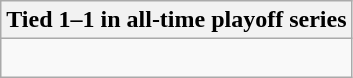<table class="wikitable collapsible collapsed">
<tr>
<th>Tied 1–1 in all-time playoff series</th>
</tr>
<tr>
<td><br>
</td>
</tr>
</table>
